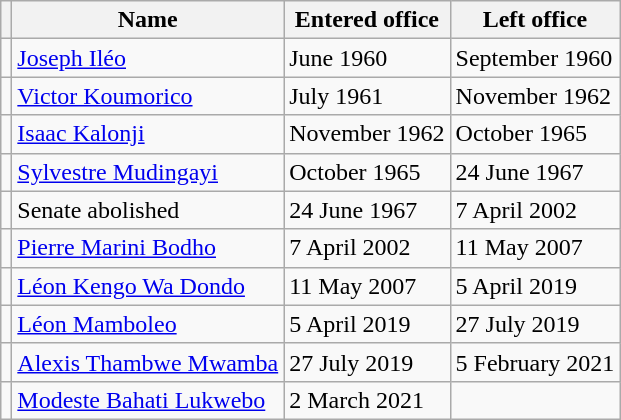<table class="wikitable">
<tr>
<th></th>
<th>Name</th>
<th>Entered office</th>
<th>Left office</th>
</tr>
<tr>
<td></td>
<td><a href='#'>Joseph Iléo</a></td>
<td>June 1960</td>
<td>September 1960</td>
</tr>
<tr>
<td></td>
<td><a href='#'>Victor Koumorico</a></td>
<td>July 1961</td>
<td>November 1962</td>
</tr>
<tr>
<td></td>
<td><a href='#'>Isaac Kalonji</a></td>
<td>November 1962</td>
<td>October 1965</td>
</tr>
<tr>
<td></td>
<td><a href='#'>Sylvestre Mudingayi</a></td>
<td>October 1965</td>
<td>24 June 1967</td>
</tr>
<tr>
<td></td>
<td>Senate abolished</td>
<td>24 June 1967</td>
<td>7 April 2002</td>
</tr>
<tr>
<td></td>
<td><a href='#'>Pierre Marini Bodho</a></td>
<td>7 April 2002</td>
<td>11 May 2007</td>
</tr>
<tr>
<td></td>
<td><a href='#'>Léon Kengo Wa Dondo</a></td>
<td>11 May 2007</td>
<td>5 April 2019</td>
</tr>
<tr>
<td></td>
<td><a href='#'>Léon Mamboleo</a></td>
<td>5 April 2019</td>
<td>27 July 2019</td>
</tr>
<tr>
<td></td>
<td><a href='#'>Alexis Thambwe Mwamba</a></td>
<td>27 July 2019</td>
<td>5 February 2021</td>
</tr>
<tr>
<td></td>
<td><a href='#'>Modeste Bahati Lukwebo</a></td>
<td>2 March 2021</td>
<td></td>
</tr>
</table>
